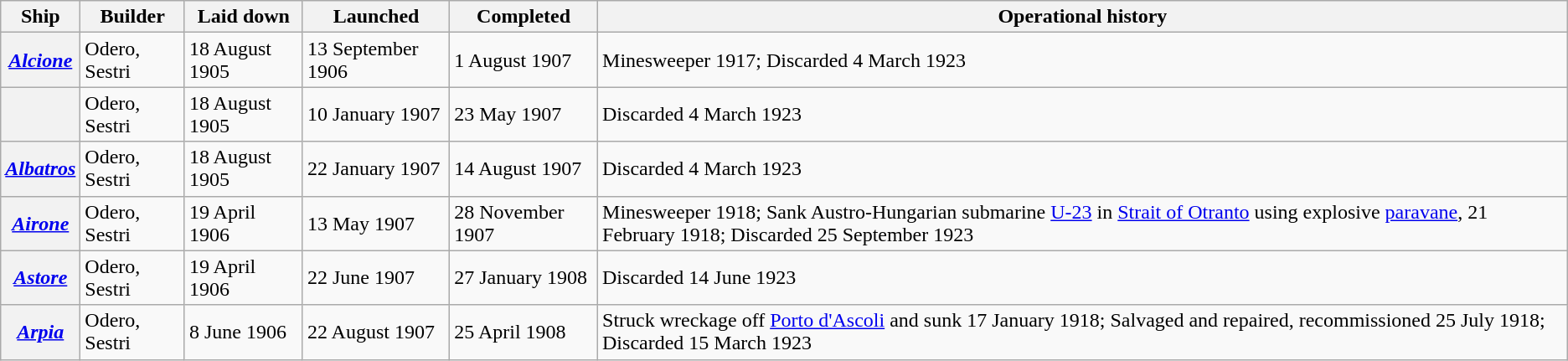<table class="wikitable plainrowheaders">
<tr>
<th scope="col">Ship</th>
<th scope="col">Builder </th>
<th scope="col">Laid down </th>
<th scope="col">Launched </th>
<th scope="col">Completed </th>
<th scope="col">Operational history</th>
</tr>
<tr>
<th scope="row"><a href='#'><em>Alcione</em></a></th>
<td>Odero, Sestri</td>
<td>18 August 1905</td>
<td>13 September 1906</td>
<td>1 August 1907</td>
<td>Minesweeper 1917; Discarded 4 March 1923</td>
</tr>
<tr>
<th scope="row"></th>
<td>Odero, Sestri</td>
<td>18 August 1905</td>
<td>10 January 1907</td>
<td>23 May 1907</td>
<td>Discarded 4 March 1923</td>
</tr>
<tr>
<th scope="row"><a href='#'><em>Albatros</em></a></th>
<td>Odero, Sestri</td>
<td>18 August 1905</td>
<td>22 January 1907</td>
<td>14 August 1907</td>
<td>Discarded 4 March 1923</td>
</tr>
<tr>
<th scope="row"><a href='#'><em>Airone</em></a></th>
<td>Odero, Sestri</td>
<td>19 April 1906</td>
<td>13 May 1907</td>
<td>28 November 1907</td>
<td>Minesweeper 1918; Sank Austro-Hungarian submarine <a href='#'>U-23</a> in <a href='#'>Strait of Otranto</a> using explosive <a href='#'>paravane</a>, 21 February 1918; Discarded 25 September 1923</td>
</tr>
<tr>
<th scope="row"><a href='#'><em>Astore</em></a></th>
<td>Odero, Sestri</td>
<td>19 April 1906</td>
<td>22 June 1907</td>
<td>27 January 1908</td>
<td>Discarded 14 June 1923</td>
</tr>
<tr>
<th scope="row"><a href='#'><em>Arpia</em></a></th>
<td>Odero, Sestri</td>
<td>8 June 1906</td>
<td>22 August 1907</td>
<td>25 April 1908</td>
<td>Struck wreckage off <a href='#'>Porto d'Ascoli</a> and sunk 17 January 1918; Salvaged and repaired, recommissioned 25 July 1918; Discarded 15 March 1923</td>
</tr>
</table>
